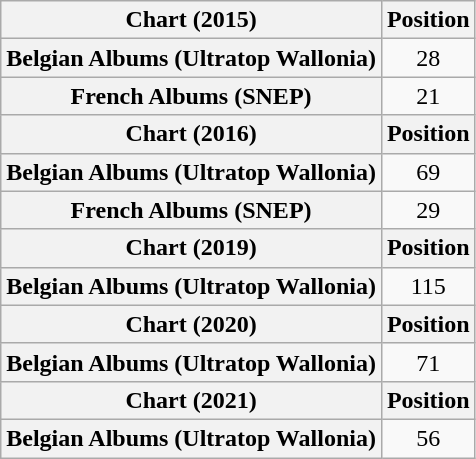<table class="wikitable plainrowheaders" style="text-align:center">
<tr>
<th scope="col">Chart (2015)</th>
<th scope="col">Position</th>
</tr>
<tr>
<th scope="row">Belgian Albums (Ultratop Wallonia)</th>
<td>28</td>
</tr>
<tr>
<th scope="row">French Albums (SNEP)</th>
<td>21</td>
</tr>
<tr>
<th scope="col">Chart (2016)</th>
<th scope="col">Position</th>
</tr>
<tr>
<th scope="row">Belgian Albums (Ultratop Wallonia)</th>
<td>69</td>
</tr>
<tr>
<th scope="row">French Albums (SNEP)</th>
<td>29</td>
</tr>
<tr>
<th scope="col">Chart (2019)</th>
<th scope="col">Position</th>
</tr>
<tr>
<th scope="row">Belgian Albums (Ultratop Wallonia)</th>
<td>115</td>
</tr>
<tr>
<th scope="col">Chart (2020)</th>
<th scope="col">Position</th>
</tr>
<tr>
<th scope="row">Belgian Albums (Ultratop Wallonia)</th>
<td>71</td>
</tr>
<tr>
<th scope="col">Chart (2021)</th>
<th scope="col">Position</th>
</tr>
<tr>
<th scope="row">Belgian Albums (Ultratop Wallonia)</th>
<td>56</td>
</tr>
</table>
